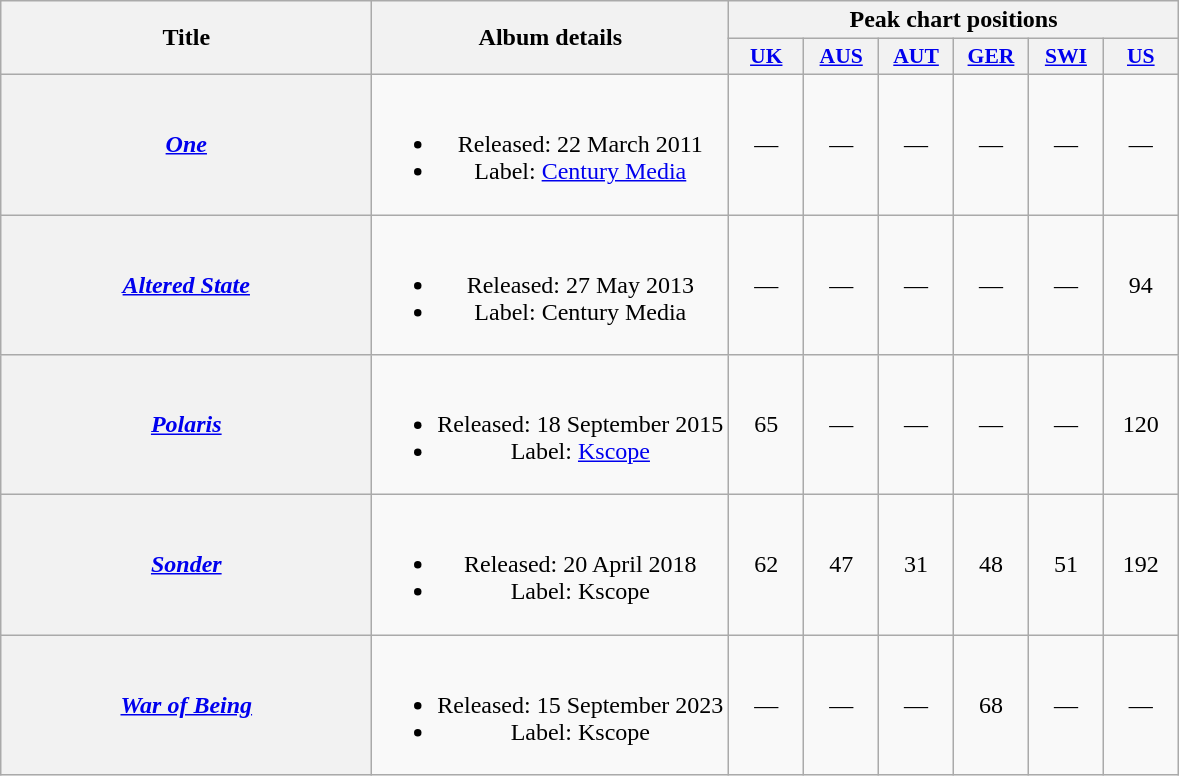<table class="wikitable plainrowheaders" style="text-align:center;">
<tr>
<th scope="col" rowspan="2" style="width:15em;">Title</th>
<th scope="col" rowspan="2">Album details</th>
<th scope="col" colspan="6">Peak chart positions</th>
</tr>
<tr>
<th scope="col" style="width:3em;font-size:90%;"><a href='#'>UK</a><br></th>
<th scope="col" style="width:3em;font-size:90%;"><a href='#'>AUS</a><br></th>
<th scope="col" style="width:3em;font-size:90%;"><a href='#'>AUT</a><br></th>
<th scope="col" style="width:3em;font-size:90%;"><a href='#'>GER</a><br></th>
<th scope="col" style="width:3em;font-size:90%;"><a href='#'>SWI</a><br></th>
<th scope="col" style="width:3em;font-size:90%;"><a href='#'>US</a><br></th>
</tr>
<tr>
<th scope="row"><em><a href='#'>One</a></em></th>
<td><br><ul><li>Released: 22 March 2011</li><li>Label: <a href='#'>Century Media</a></li></ul></td>
<td>—</td>
<td>—</td>
<td>—</td>
<td>—</td>
<td>—</td>
<td>—</td>
</tr>
<tr>
<th scope="row"><em><a href='#'>Altered State</a></em></th>
<td><br><ul><li>Released: 27 May 2013</li><li>Label: Century Media</li></ul></td>
<td>—</td>
<td>—</td>
<td>—</td>
<td>—</td>
<td>—</td>
<td>94</td>
</tr>
<tr>
<th scope="row"><em><a href='#'>Polaris</a></em></th>
<td><br><ul><li>Released: 18 September 2015</li><li>Label: <a href='#'>Kscope</a></li></ul></td>
<td>65</td>
<td>—</td>
<td>—</td>
<td>—</td>
<td>—</td>
<td>120</td>
</tr>
<tr>
<th scope="row"><em><a href='#'>Sonder</a></em></th>
<td><br><ul><li>Released: 20 April 2018</li><li>Label: Kscope</li></ul></td>
<td>62</td>
<td>47</td>
<td>31</td>
<td>48</td>
<td>51</td>
<td>192</td>
</tr>
<tr>
<th scope="row"><em><a href='#'>War of Being</a></em></th>
<td><br><ul><li>Released: 15 September 2023</li><li>Label: Kscope</li></ul></td>
<td>—</td>
<td>—</td>
<td>—</td>
<td>68</td>
<td>—</td>
<td>—</td>
</tr>
</table>
